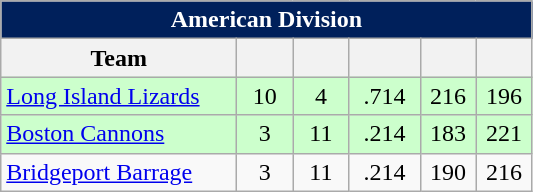<table class="wikitable" style="text-align:center">
<tr bgcolor="#00205B">
<td colspan=6 align=center style="color:white"><strong>American Division</strong></td>
</tr>
<tr>
<th width=150>Team</th>
<th width=30></th>
<th width=30></th>
<th width=40></th>
<th width=30></th>
<th width=30></th>
</tr>
<tr bgcolor="#ccffcc">
<td align=left><a href='#'>Long Island Lizards</a></td>
<td>10</td>
<td>4</td>
<td>.714</td>
<td>216</td>
<td>196</td>
</tr>
<tr bgcolor="#ccffcc">
<td align=left><a href='#'>Boston Cannons</a></td>
<td>3</td>
<td>11</td>
<td>.214</td>
<td>183</td>
<td>221</td>
</tr>
<tr>
<td align=left><a href='#'>Bridgeport Barrage</a></td>
<td>3</td>
<td>11</td>
<td>.214</td>
<td>190</td>
<td>216</td>
</tr>
</table>
